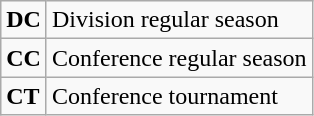<table class="wikitable">
<tr>
<td><strong>DC</strong></td>
<td>Division regular season</td>
</tr>
<tr>
<td><strong>CC</strong></td>
<td>Conference regular season</td>
</tr>
<tr>
<td><strong>CT</strong></td>
<td>Conference tournament</td>
</tr>
</table>
